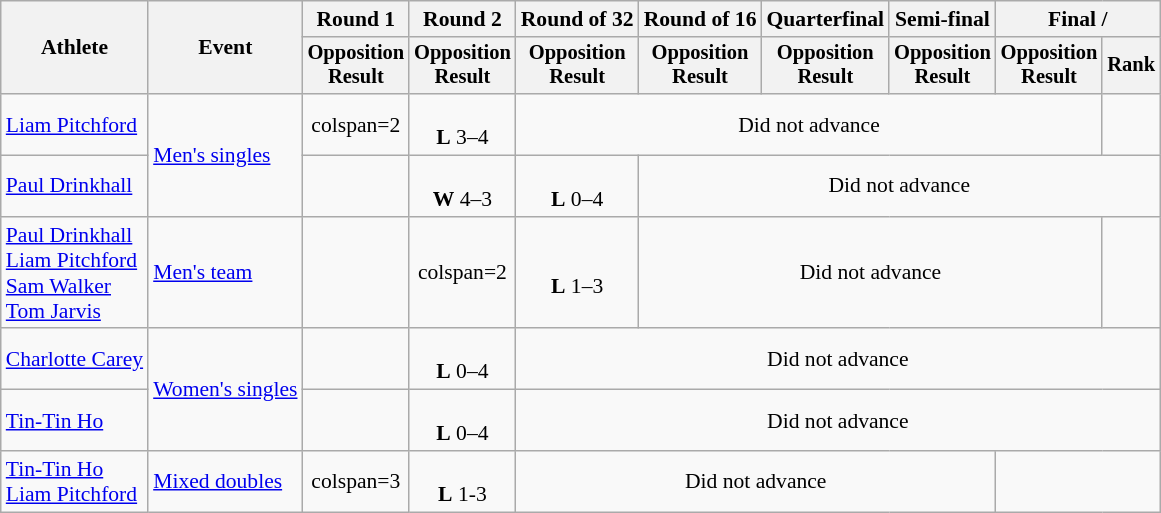<table class=wikitable style=font-size:90%;text-align:center>
<tr>
<th rowspan=2>Athlete</th>
<th rowspan=2>Event</th>
<th>Round 1</th>
<th>Round 2</th>
<th>Round of 32</th>
<th>Round of 16</th>
<th>Quarterfinal</th>
<th>Semi-final</th>
<th colspan=2>Final / </th>
</tr>
<tr style=font-size:95%>
<th>Opposition<br>Result</th>
<th>Opposition<br>Result</th>
<th>Opposition<br>Result</th>
<th>Opposition<br>Result</th>
<th>Opposition<br>Result</th>
<th>Opposition<br>Result</th>
<th>Opposition<br>Result</th>
<th>Rank</th>
</tr>
<tr>
<td align=left><a href='#'>Liam Pitchford</a></td>
<td align=left rowspan=2><a href='#'>Men's singles</a></td>
<td>colspan=2 </td>
<td><br><strong>L</strong> 3–4</td>
<td colspan=5>Did not advance</td>
</tr>
<tr>
<td align=left><a href='#'>Paul Drinkhall</a></td>
<td></td>
<td><br><strong>W</strong> 4–3</td>
<td><br><strong>L</strong> 0–4</td>
<td colspan=5>Did not advance</td>
</tr>
<tr>
<td align=left><a href='#'>Paul Drinkhall</a><br><a href='#'>Liam Pitchford</a><br><a href='#'>Sam Walker</a><br><a href='#'>Tom Jarvis</a></td>
<td align=left><a href='#'>Men's team</a></td>
<td></td>
<td>colspan=2 </td>
<td><br><strong>L</strong> 1–3</td>
<td colspan=4>Did not advance</td>
</tr>
<tr>
<td align=left><a href='#'>Charlotte Carey</a></td>
<td align=left rowspan=2><a href='#'>Women's singles</a></td>
<td></td>
<td><br><strong>L</strong> 0–4</td>
<td colspan=6>Did not advance</td>
</tr>
<tr>
<td align=left><a href='#'>Tin-Tin Ho</a></td>
<td></td>
<td><br><strong>L</strong> 0–4</td>
<td colspan=6>Did not advance</td>
</tr>
<tr>
<td align=left><a href='#'>Tin-Tin Ho</a><br><a href='#'>Liam Pitchford</a></td>
<td align=left><a href='#'>Mixed doubles</a></td>
<td>colspan=3 </td>
<td><br><strong>L</strong> 1-3</td>
<td colspan=4>Did not advance</td>
</tr>
</table>
